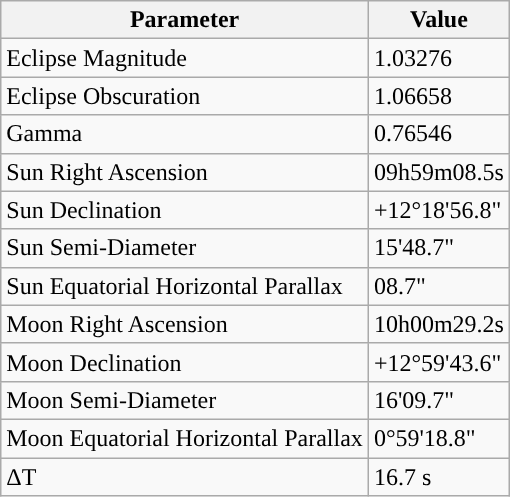<table class="wikitable">
<tr>
<th>Parameter</th>
<th>Value</th>
</tr>
<tr>
<td>Eclipse Magnitude</td>
<td>1.03276</td>
</tr>
<tr>
<td>Eclipse Obscuration</td>
<td>1.06658</td>
</tr>
<tr>
<td>Gamma</td>
<td>0.76546</td>
</tr>
<tr>
<td>Sun Right Ascension</td>
<td>09h59m08.5s</td>
</tr>
<tr>
<td>Sun Declination</td>
<td>+12°18'56.8"</td>
</tr>
<tr>
<td>Sun Semi-Diameter</td>
<td>15'48.7"</td>
</tr>
<tr>
<td>Sun Equatorial Horizontal Parallax</td>
<td>08.7"</td>
</tr>
<tr>
<td>Moon Right Ascension</td>
<td>10h00m29.2s</td>
</tr>
<tr>
<td>Moon Declination</td>
<td>+12°59'43.6"</td>
</tr>
<tr>
<td>Moon Semi-Diameter</td>
<td>16'09.7"</td>
</tr>
<tr>
<td>Moon Equatorial Horizontal Parallax</td>
<td>0°59'18.8"</td>
</tr>
<tr>
<td>ΔT</td>
<td>16.7 s</td>
</tr>
</table>
